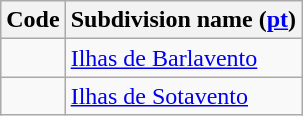<table class="wikitable sortable">
<tr>
<th>Code</th>
<th>Subdivision name (<a href='#'>pt</a>)</th>
</tr>
<tr>
<td></td>
<td><a href='#'>Ilhas de Barlavento</a></td>
</tr>
<tr>
<td></td>
<td><a href='#'>Ilhas de Sotavento</a></td>
</tr>
</table>
